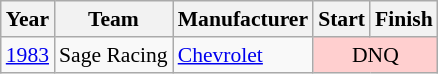<table class="wikitable" style="font-size: 90%;">
<tr>
<th>Year</th>
<th>Team</th>
<th>Manufacturer</th>
<th>Start</th>
<th>Finish</th>
</tr>
<tr>
<td><a href='#'>1983</a></td>
<td>Sage Racing</td>
<td><a href='#'>Chevrolet</a></td>
<td colspan=2 align=center style="background:#FFCFCF;">DNQ</td>
</tr>
</table>
